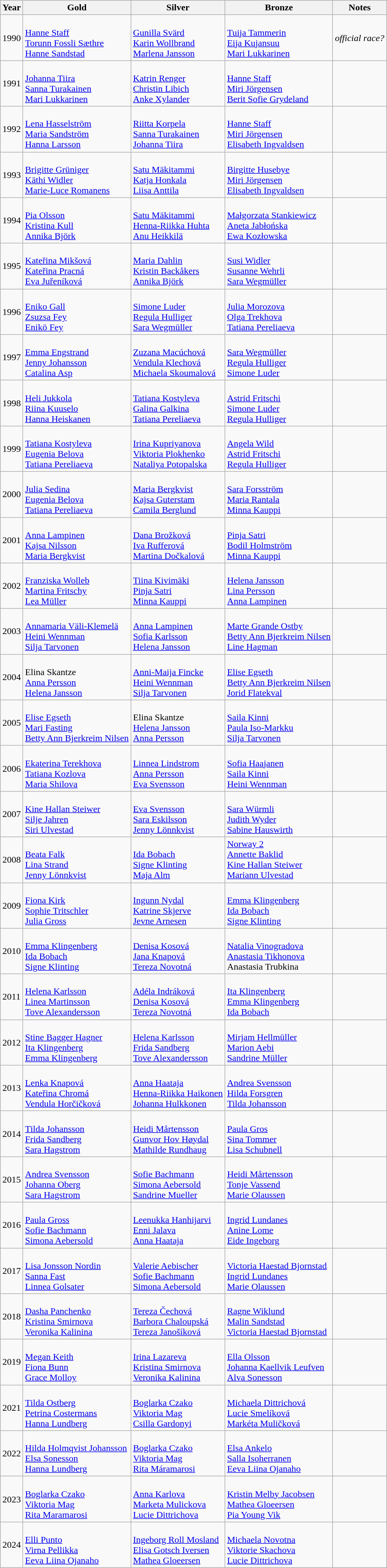<table class="wikitable">
<tr>
<th>Year</th>
<th>Gold</th>
<th>Silver</th>
<th>Bronze</th>
<th>Notes</th>
</tr>
<tr>
<td>1990</td>
<td><br><a href='#'>Hanne Staff</a><br><a href='#'>Torunn Fossli Sæthre</a><br><a href='#'>Hanne Sandstad</a></td>
<td><br><a href='#'>Gunilla Svärd</a><br><a href='#'>Karin Wollbrand</a><br><a href='#'>Marlena Jansson</a></td>
<td> <br><a href='#'>Tuija Tammerin</a><br><a href='#'>Eija Kujansuu</a><br><a href='#'>Mari Lukkarinen</a></td>
<td><em> official race?</em></td>
</tr>
<tr>
<td>1991</td>
<td><br><a href='#'>Johanna Tiira</a><br><a href='#'>Sanna Turakainen</a><br><a href='#'>Mari Lukkarinen</a></td>
<td><br><a href='#'>Katrin Renger</a><br><a href='#'>Christin Libich</a><br><a href='#'>Anke Xylander</a></td>
<td><br><a href='#'>Hanne Staff</a><br><a href='#'>Miri Jörgensen</a><br><a href='#'>Berit Sofie Grydeland</a></td>
<td></td>
</tr>
<tr>
<td>1992</td>
<td><br><a href='#'>Lena Hasselström</a><br><a href='#'>Maria Sandström</a><br><a href='#'>Hanna Larsson</a></td>
<td><br><a href='#'>Riitta Korpela</a><br><a href='#'>Sanna Turakainen</a><br><a href='#'>Johanna Tiira</a></td>
<td><br><a href='#'>Hanne Staff</a><br><a href='#'>Miri Jörgensen</a><br><a href='#'>Elisabeth Ingvaldsen</a></td>
<td></td>
</tr>
<tr>
<td>1993</td>
<td><br><a href='#'>Brigitte Grüniger</a><br> <a href='#'>Käthi Widler</a><br><a href='#'>Marie-Luce Romanens</a></td>
<td><br><a href='#'>Satu Mäkitammi</a><br><a href='#'>Katja Honkala</a><br><a href='#'>Liisa Anttila</a></td>
<td> <br><a href='#'>Birgitte Husebye</a><br><a href='#'>Miri Jörgensen</a><br><a href='#'>Elisabeth Ingvaldsen</a></td>
<td></td>
</tr>
<tr>
<td>1994</td>
<td><br><a href='#'>Pia Olsson</a><br><a href='#'>Kristina Kull</a><br><a href='#'>Annika Björk</a></td>
<td><br><a href='#'>Satu Mäkitammi</a><br><a href='#'>Henna-Riikka Huhta</a><br><a href='#'>Anu Heikkilä</a></td>
<td> <br><a href='#'>Małgorzata Stankiewicz</a><br><a href='#'>Aneta Jabłońska</a><br><a href='#'>Ewa Kozłowska</a></td>
<td></td>
</tr>
<tr>
<td>1995</td>
<td><br><a href='#'>Kateřina Mikšová</a><br><a href='#'>Kateřina Pracná</a><br><a href='#'>Eva Juřeníková</a></td>
<td> <br><a href='#'>Maria Dahlin</a><br><a href='#'>Kristin Backåkers</a><br><a href='#'>Annika Björk</a></td>
<td><br><a href='#'>Susi Widler</a><br><a href='#'>Susanne Wehrli</a><br><a href='#'>Sara Wegmüller</a></td>
<td></td>
</tr>
<tr>
<td>1996</td>
<td><br><a href='#'>Eniko Gall</a><br><a href='#'>Zsuzsa Fey</a><br><a href='#'>Enikö Fey</a></td>
<td><br><a href='#'>Simone Luder</a><br><a href='#'>Regula Hulliger</a><br><a href='#'>Sara Wegmüller</a></td>
<td> <br><a href='#'>Julia Morozova</a><br><a href='#'>Olga Trekhova</a><br><a href='#'>Tatiana Pereliaeva</a></td>
<td></td>
</tr>
<tr>
<td>1997</td>
<td><br><a href='#'>Emma Engstrand</a><br><a href='#'>Jenny Johansson</a><br><a href='#'>Catalina Asp</a></td>
<td><br><a href='#'>Zuzana Macúchová</a><br><a href='#'>Vendula Klechová</a><br><a href='#'>Michaela Skoumalová</a></td>
<td><br><a href='#'>Sara Wegmüller</a><br><a href='#'>Regula Hulliger</a><br><a href='#'>Simone Luder</a></td>
<td></td>
</tr>
<tr>
<td>1998</td>
<td><br><a href='#'>Heli Jukkola</a><br><a href='#'>Riina Kuuselo</a><br><a href='#'>Hanna Heiskanen</a></td>
<td><br><a href='#'>Tatiana Kostyleva</a><br><a href='#'>Galina Galkina</a><br><a href='#'>Tatiana Pereliaeva</a></td>
<td> <br><a href='#'>Astrid Fritschi</a><br><a href='#'>Simone Luder</a><br><a href='#'>Regula Hulliger</a></td>
<td></td>
</tr>
<tr>
<td>1999</td>
<td><br><a href='#'>Tatiana Kostyleva</a><br><a href='#'>Eugenia Belova</a><br><a href='#'>Tatiana Pereliaeva</a></td>
<td><br><a href='#'>Irina Kupriyanova</a><br><a href='#'>Viktoria Plokhenko</a><br><a href='#'>Nataliya Potopalska</a></td>
<td> <br><a href='#'>Angela Wild</a><br><a href='#'>Astrid Fritschi</a><br><a href='#'>Regula Hulliger</a></td>
<td></td>
</tr>
<tr>
<td>2000</td>
<td><br><a href='#'>Julia Sedina</a><br><a href='#'>Eugenia Belova</a><br><a href='#'>Tatiana Pereliaeva</a></td>
<td> <br><a href='#'>Maria Bergkvist</a><br><a href='#'>Kajsa Guterstam</a><br><a href='#'>Camila Berglund</a></td>
<td> <br><a href='#'>Sara Forsström</a><br><a href='#'>Maria Rantala</a><br><a href='#'>Minna Kauppi</a></td>
<td></td>
</tr>
<tr>
<td>2001</td>
<td><br><a href='#'>Anna Lampinen</a><br><a href='#'>Kajsa Nilsson</a><br><a href='#'>Maria Bergkvist</a></td>
<td><br><a href='#'>Dana Brožková</a><br><a href='#'>Iva Rufferová</a><br><a href='#'>Martina Dočkalová</a></td>
<td> <br><a href='#'>Pinja Satri</a><br><a href='#'>Bodil Holmström</a><br><a href='#'>Minna Kauppi</a></td>
<td></td>
</tr>
<tr>
<td>2002</td>
<td> <br><a href='#'>Franziska Wolleb</a><br><a href='#'>Martina Fritschy</a><br><a href='#'>Lea Müller</a></td>
<td><br><a href='#'>Tiina Kivimäki</a><br><a href='#'>Pinja Satri</a><br><a href='#'>Minna Kauppi</a></td>
<td> <br><a href='#'>Helena Jansson</a><br><a href='#'>Lina Persson</a><br><a href='#'>Anna Lampinen</a></td>
<td></td>
</tr>
<tr>
<td>2003</td>
<td><br><a href='#'>Annamaria Väli-Klemelä</a><br><a href='#'>Heini Wennman</a><br><a href='#'>Silja Tarvonen</a></td>
<td><br><a href='#'>Anna Lampinen</a><br><a href='#'>Sofia Karlsson</a><br><a href='#'>Helena Jansson</a></td>
<td><br><a href='#'>Marte Grande Ostby</a><br><a href='#'>Betty Ann Bjerkreim Nilsen</a><br><a href='#'>Line Hagman</a></td>
<td></td>
</tr>
<tr>
<td>2004</td>
<td><br>Elina Skantze<br><a href='#'>Anna Persson</a><br><a href='#'>Helena Jansson</a></td>
<td><br><a href='#'>Anni-Maija Fincke</a><br><a href='#'>Heini Wennman</a><br><a href='#'>Silja Tarvonen</a></td>
<td><br><a href='#'>Elise Egseth</a><br><a href='#'>Betty Ann Bjerkreim Nilsen</a><br><a href='#'>Jorid Flatekval</a></td>
<td></td>
</tr>
<tr>
<td>2005</td>
<td><br><a href='#'>Elise Egseth</a><br><a href='#'>Mari Fasting</a><br><a href='#'>Betty Ann Bjerkreim Nilsen</a></td>
<td> <br>Elina Skantze<br><a href='#'>Helena Jansson</a><br><a href='#'>Anna Persson</a></td>
<td> <br><a href='#'>Saila Kinni</a><br><a href='#'>Paula Iso-Markku</a><br><a href='#'>Silja Tarvonen</a></td>
<td></td>
</tr>
<tr>
<td>2006</td>
<td><br><a href='#'>Ekaterina Terekhova</a><br><a href='#'>Tatiana Kozlova</a><br><a href='#'>Maria Shilova</a></td>
<td><br><a href='#'>Linnea Lindstrom</a><br><a href='#'>Anna Persson</a><br><a href='#'>Eva Svensson</a></td>
<td> <br><a href='#'>Sofia Haajanen</a><br><a href='#'>Saila Kinni</a><br><a href='#'>Heini Wennman</a></td>
<td></td>
</tr>
<tr>
<td>2007</td>
<td><br><a href='#'>Kine Hallan Steiwer</a><br><a href='#'>Silje Jahren</a><br><a href='#'>Siri Ulvestad</a></td>
<td> <br><a href='#'>Eva Svensson</a><br><a href='#'>Sara Eskilsson</a><br><a href='#'>Jenny Lönnkvist</a></td>
<td><br><a href='#'>Sara Würmli</a><br><a href='#'>Judith Wyder</a><br><a href='#'>Sabine Hauswirth</a></td>
<td></td>
</tr>
<tr>
<td>2008</td>
<td><br><a href='#'>Beata Falk</a><br><a href='#'>Lina Strand</a><br><a href='#'>Jenny Lönnkvist</a></td>
<td> <br><a href='#'>Ida Bobach</a><br><a href='#'>Signe Klinting</a><br><a href='#'>Maja Alm</a></td>
<td> <a href='#'>Norway 2</a><br><a href='#'>Annette Baklid</a><br><a href='#'>Kine Hallan Steiwer</a><br><a href='#'>Mariann Ulvestad</a></td>
<td></td>
</tr>
<tr>
<td>2009</td>
<td><br><a href='#'>Fiona Kirk</a><br><a href='#'>Sophie Tritschler</a><br><a href='#'>Julia Gross</a></td>
<td><br><a href='#'>Ingunn Nydal</a><br><a href='#'>Katrine Skjerve</a><br><a href='#'>Jevne Arnesen</a></td>
<td><br><a href='#'>Emma Klingenberg</a><br><a href='#'>Ida Bobach</a><br><a href='#'>Signe Klinting</a></td>
<td></td>
</tr>
<tr>
<td>2010</td>
<td><br><a href='#'>Emma Klingenberg</a><br><a href='#'>Ida Bobach</a><br><a href='#'>Signe Klinting</a></td>
<td><br><a href='#'>Denisa Kosová</a><br><a href='#'>Jana Knapová</a><br><a href='#'>Tereza Novotná</a></td>
<td><br><a href='#'>Natalia Vinogradova</a><br><a href='#'>Anastasia Tikhonova</a><br>Anastasia Trubkina</td>
<td></td>
</tr>
<tr>
<td>2011</td>
<td><br><a href='#'>Helena Karlsson</a><br><a href='#'>Linea Martinsson</a><br><a href='#'>Tove Alexandersson</a></td>
<td> <br><a href='#'>Adéla Indráková</a><br><a href='#'>Denisa Kosová</a><br><a href='#'>Tereza Novotná</a></td>
<td><br><a href='#'>Ita Klingenberg</a><br><a href='#'>Emma Klingenberg</a><br><a href='#'>Ida Bobach</a></td>
<td></td>
</tr>
<tr>
<td>2012</td>
<td><br><a href='#'>Stine Bagger Hagner</a><br><a href='#'>Ita Klingenberg</a><br><a href='#'>Emma Klingenberg</a></td>
<td><br><a href='#'>Helena Karlsson</a><br><a href='#'>Frida Sandberg</a><br><a href='#'>Tove Alexandersson</a></td>
<td><br><a href='#'>Mirjam Hellmüller</a><br><a href='#'>Marion Aebi</a><br><a href='#'>Sandrine Müller</a></td>
<td></td>
</tr>
<tr>
<td>2013</td>
<td><br><a href='#'>Lenka Knapová</a><br><a href='#'>Kateřina Chromá</a><br><a href='#'>Vendula Horčičková</a></td>
<td><br><a href='#'>Anna Haataja</a><br><a href='#'>Henna-Riikka Haikonen</a><br><a href='#'>Johanna Hulkkonen</a></td>
<td><br><a href='#'>Andrea Svensson</a><br><a href='#'>Hilda Forsgren</a><br><a href='#'>Tilda Johansson</a></td>
<td></td>
</tr>
<tr>
<td>2014</td>
<td><br><a href='#'>Tilda Johansson</a><br><a href='#'>Frida Sandberg</a><br><a href='#'>Sara Hagstrom</a></td>
<td><br><a href='#'>Heidi Mårtensson</a><br><a href='#'>Gunvor Hov Høydal</a><br><a href='#'>Mathilde Rundhaug</a></td>
<td><br><a href='#'>Paula Gros</a><br><a href='#'>Sina Tommer</a><br><a href='#'>Lisa Schubnell</a></td>
<td></td>
</tr>
<tr>
<td>2015</td>
<td><br><a href='#'>Andrea Svensson</a><br><a href='#'>Johanna Oberg</a><br><a href='#'>Sara Hagstrom</a></td>
<td><br><a href='#'>Sofie Bachmann</a><br><a href='#'>Simona Aebersold</a><br><a href='#'>Sandrine Mueller</a></td>
<td><br><a href='#'>Heidi Mårtensson</a><br><a href='#'>Tonje Vassend</a><br><a href='#'>Marie Olaussen</a></td>
<td></td>
</tr>
<tr>
<td>2016</td>
<td><br><a href='#'>Paula Gross</a><br> <a href='#'>Sofie Bachmann</a><br><a href='#'>Simona Aebersold</a></td>
<td><br><a href='#'>Leenukka Hanhijarvi</a><br><a href='#'>Enni Jalava</a><br><a href='#'>Anna Haataja</a></td>
<td> <br><a href='#'>Ingrid Lundanes</a><br><a href='#'>Anine Lome</a><br><a href='#'>Eide Ingeborg</a></td>
<td></td>
</tr>
<tr>
<td>2017</td>
<td><br><a href='#'>Lisa Jonsson Nordin</a><br><a href='#'>Sanna Fast</a><br><a href='#'>Linnea Golsater</a></td>
<td><br><a href='#'>Valerie Aebischer</a><br><a href='#'>Sofie Bachmann</a><br><a href='#'>Simona Aebersold</a></td>
<td><br><a href='#'>Victoria Haestad Bjornstad</a><br><a href='#'>Ingrid Lundanes</a><br><a href='#'>Marie Olaussen</a></td>
<td></td>
</tr>
<tr>
<td>2018</td>
<td><br><a href='#'>Dasha Panchenko</a><br><a href='#'>Kristina Smirnova</a><br><a href='#'>Veronika Kalinina</a></td>
<td><br><a href='#'>Tereza Čechová</a><br><a href='#'>Barbora Chaloupská</a><br><a href='#'>Tereza Janošíková</a></td>
<td><br><a href='#'>Ragne Wiklund</a><br><a href='#'>Malin Sandstad</a><br><a href='#'>Victoria Haestad Bjornstad</a></td>
<td></td>
</tr>
<tr>
<td>2019</td>
<td><br><a href='#'>Megan Keith</a><br><a href='#'>Fiona Bunn</a><br><a href='#'>Grace Molloy</a></td>
<td><br><a href='#'>Irina Lazareva</a><br><a href='#'>Kristina Smirnova</a><br><a href='#'>Veronika Kalinina</a></td>
<td><br><a href='#'>Ella Olsson</a><br><a href='#'>Johanna Kaellvik Leufven</a><br><a href='#'>Alva Sonesson</a></td>
<td></td>
</tr>
<tr>
<td>2021</td>
<td><br><a href='#'>Tilda Ostberg</a><br><a href='#'>Petrina Costermans</a><br><a href='#'>Hanna Lundberg</a></td>
<td><br><a href='#'>Boglarka Czako</a><br><a href='#'>Viktoria Mag</a><br><a href='#'>Csilla Gardonyi</a></td>
<td><br><a href='#'>Michaela Dittrichová</a><br><a href='#'>Lucie Smelíková</a><br><a href='#'>Markéta Muličková</a></td>
<td></td>
</tr>
<tr>
<td>2022</td>
<td><br><a href='#'>Hilda Holmqvist Johansson</a><br><a href='#'>Elsa Sonesson</a><br><a href='#'>Hanna Lundberg</a></td>
<td><br><a href='#'>Boglarka Czako</a><br><a href='#'>Viktoria Mag</a><br><a href='#'>Rita Máramarosi</a></td>
<td><br><a href='#'>Elsa Ankelo</a><br><a href='#'>Salla Isoherranen</a><br><a href='#'>Eeva Liina Ojanaho</a></td>
<td></td>
</tr>
<tr>
<td>2023</td>
<td><br><a href='#'>Boglarka Czako</a><br><a href='#'>Viktoria Mag</a><br><a href='#'>Rita Maramarosi</a></td>
<td><br><a href='#'>Anna Karlova</a><br><a href='#'>Marketa Mulickova</a><br><a href='#'>Lucie Dittrichova</a></td>
<td><br><a href='#'>Kristin Melby Jacobsen</a><br><a href='#'>Mathea Gloeersen</a><br><a href='#'>Pia Young Vik</a></td>
<td></td>
</tr>
<tr>
<td>2024</td>
<td><br><a href='#'>Elli Punto</a><br><a href='#'>Virna Pellikka</a><br><a href='#'>Eeva Liina Ojanaho</a></td>
<td><br><a href='#'>Ingeborg Roll Mosland</a><br><a href='#'>Elisa Gotsch Iversen</a><br><a href='#'>Mathea Gloeersen</a></td>
<td><br><a href='#'>Michaela Novotna</a><br><a href='#'>Viktorie Skachova</a><br><a href='#'>Lucie Dittrichova</a></td>
<td></td>
</tr>
</table>
